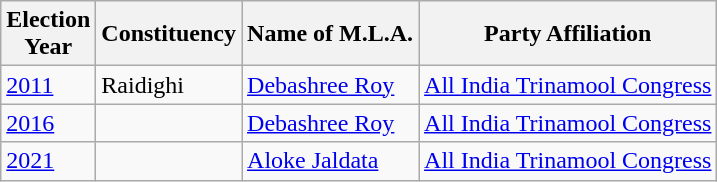<table class="wikitable sortable">
<tr>
<th>Election<br> Year</th>
<th>Constituency</th>
<th>Name of M.L.A.</th>
<th>Party Affiliation</th>
</tr>
<tr>
<td><a href='#'>2011</a></td>
<td>Raidighi</td>
<td><a href='#'>Debashree Roy</a></td>
<td><a href='#'>All India Trinamool Congress</a></td>
</tr>
<tr>
<td><a href='#'>2016</a></td>
<td></td>
<td><a href='#'>Debashree Roy</a></td>
<td><a href='#'>All India Trinamool Congress</a></td>
</tr>
<tr>
<td><a href='#'>2021</a></td>
<td></td>
<td><a href='#'>Aloke Jaldata</a></td>
<td><a href='#'>All India Trinamool Congress</a></td>
</tr>
</table>
